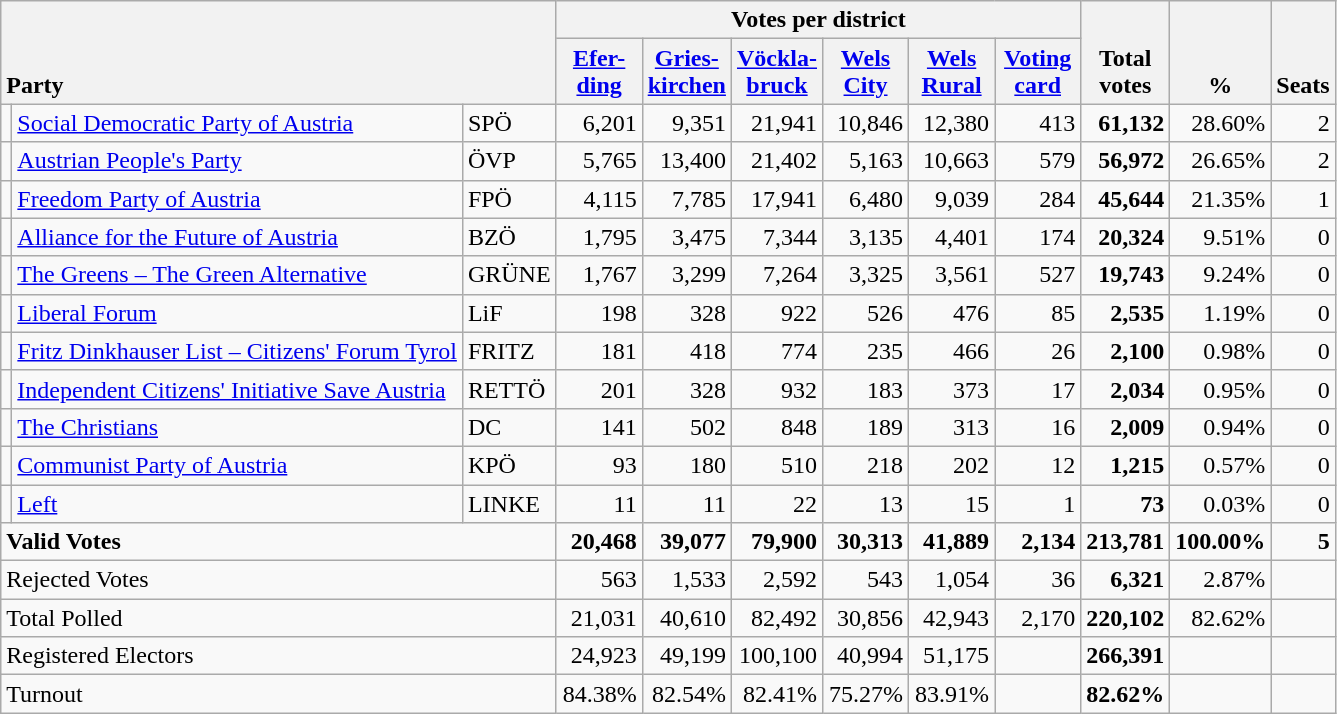<table class="wikitable" border="1" style="text-align:right;">
<tr>
<th style="text-align:left;" valign=bottom rowspan=2 colspan=3>Party</th>
<th colspan=6>Votes per district</th>
<th align=center valign=bottom rowspan=2 width="50">Total<br>votes</th>
<th align=center valign=bottom rowspan=2 width="50">%</th>
<th align=center valign=bottom rowspan=2>Seats</th>
</tr>
<tr>
<th align=center valign=bottom width="50"><a href='#'>Efer-<br>ding</a></th>
<th align=center valign=bottom width="50"><a href='#'>Gries-<br>kirchen</a></th>
<th align=center valign=bottom width="50"><a href='#'>Vöckla-<br>bruck</a></th>
<th align=center valign=bottom width="50"><a href='#'>Wels<br>City</a></th>
<th align=center valign=bottom width="50"><a href='#'>Wels<br>Rural</a></th>
<th align=center valign=bottom width="50"><a href='#'>Voting<br>card</a></th>
</tr>
<tr>
<td></td>
<td align=left><a href='#'>Social Democratic Party of Austria</a></td>
<td align=left>SPÖ</td>
<td>6,201</td>
<td>9,351</td>
<td>21,941</td>
<td>10,846</td>
<td>12,380</td>
<td>413</td>
<td><strong>61,132</strong></td>
<td>28.60%</td>
<td>2</td>
</tr>
<tr>
<td></td>
<td align=left><a href='#'>Austrian People's Party</a></td>
<td align=left>ÖVP</td>
<td>5,765</td>
<td>13,400</td>
<td>21,402</td>
<td>5,163</td>
<td>10,663</td>
<td>579</td>
<td><strong>56,972</strong></td>
<td>26.65%</td>
<td>2</td>
</tr>
<tr>
<td></td>
<td align=left><a href='#'>Freedom Party of Austria</a></td>
<td align=left>FPÖ</td>
<td>4,115</td>
<td>7,785</td>
<td>17,941</td>
<td>6,480</td>
<td>9,039</td>
<td>284</td>
<td><strong>45,644</strong></td>
<td>21.35%</td>
<td>1</td>
</tr>
<tr>
<td></td>
<td align=left><a href='#'>Alliance for the Future of Austria</a></td>
<td align=left>BZÖ</td>
<td>1,795</td>
<td>3,475</td>
<td>7,344</td>
<td>3,135</td>
<td>4,401</td>
<td>174</td>
<td><strong>20,324</strong></td>
<td>9.51%</td>
<td>0</td>
</tr>
<tr>
<td></td>
<td align=left style="white-space: nowrap;"><a href='#'>The Greens – The Green Alternative</a></td>
<td align=left>GRÜNE</td>
<td>1,767</td>
<td>3,299</td>
<td>7,264</td>
<td>3,325</td>
<td>3,561</td>
<td>527</td>
<td><strong>19,743</strong></td>
<td>9.24%</td>
<td>0</td>
</tr>
<tr>
<td></td>
<td align=left><a href='#'>Liberal Forum</a></td>
<td align=left>LiF</td>
<td>198</td>
<td>328</td>
<td>922</td>
<td>526</td>
<td>476</td>
<td>85</td>
<td><strong>2,535</strong></td>
<td>1.19%</td>
<td>0</td>
</tr>
<tr>
<td></td>
<td align=left><a href='#'>Fritz Dinkhauser List – Citizens' Forum Tyrol </a></td>
<td align=left>FRITZ</td>
<td>181</td>
<td>418</td>
<td>774</td>
<td>235</td>
<td>466</td>
<td>26</td>
<td><strong>2,100</strong></td>
<td>0.98%</td>
<td>0</td>
</tr>
<tr>
<td></td>
<td align=left><a href='#'>Independent Citizens' Initiative Save Austria</a></td>
<td align=left>RETTÖ</td>
<td>201</td>
<td>328</td>
<td>932</td>
<td>183</td>
<td>373</td>
<td>17</td>
<td><strong>2,034</strong></td>
<td>0.95%</td>
<td>0</td>
</tr>
<tr>
<td></td>
<td align=left><a href='#'>The Christians</a></td>
<td align=left>DC</td>
<td>141</td>
<td>502</td>
<td>848</td>
<td>189</td>
<td>313</td>
<td>16</td>
<td><strong>2,009</strong></td>
<td>0.94%</td>
<td>0</td>
</tr>
<tr>
<td></td>
<td align=left><a href='#'>Communist Party of Austria</a></td>
<td align=left>KPÖ</td>
<td>93</td>
<td>180</td>
<td>510</td>
<td>218</td>
<td>202</td>
<td>12</td>
<td><strong>1,215</strong></td>
<td>0.57%</td>
<td>0</td>
</tr>
<tr>
<td></td>
<td align=left><a href='#'>Left</a></td>
<td align=left>LINKE</td>
<td>11</td>
<td>11</td>
<td>22</td>
<td>13</td>
<td>15</td>
<td>1</td>
<td><strong>73</strong></td>
<td>0.03%</td>
<td>0</td>
</tr>
<tr style="font-weight:bold">
<td align=left colspan=3>Valid Votes</td>
<td>20,468</td>
<td>39,077</td>
<td>79,900</td>
<td>30,313</td>
<td>41,889</td>
<td>2,134</td>
<td>213,781</td>
<td>100.00%</td>
<td>5</td>
</tr>
<tr>
<td align=left colspan=3>Rejected Votes</td>
<td>563</td>
<td>1,533</td>
<td>2,592</td>
<td>543</td>
<td>1,054</td>
<td>36</td>
<td><strong>6,321</strong></td>
<td>2.87%</td>
<td></td>
</tr>
<tr>
<td align=left colspan=3>Total Polled</td>
<td>21,031</td>
<td>40,610</td>
<td>82,492</td>
<td>30,856</td>
<td>42,943</td>
<td>2,170</td>
<td><strong>220,102</strong></td>
<td>82.62%</td>
<td></td>
</tr>
<tr>
<td align=left colspan=3>Registered Electors</td>
<td>24,923</td>
<td>49,199</td>
<td>100,100</td>
<td>40,994</td>
<td>51,175</td>
<td></td>
<td><strong>266,391</strong></td>
<td></td>
<td></td>
</tr>
<tr>
<td align=left colspan=3>Turnout</td>
<td>84.38%</td>
<td>82.54%</td>
<td>82.41%</td>
<td>75.27%</td>
<td>83.91%</td>
<td></td>
<td><strong>82.62%</strong></td>
<td></td>
<td></td>
</tr>
</table>
